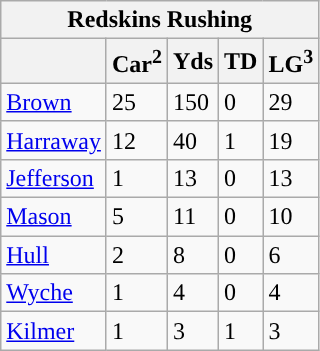<table class="wikitable">
<tr>
<th colspan="5">Redskins Rushing</th>
</tr>
<tr>
<th></th>
<th>Car<sup>2</sup></th>
<th>Yds</th>
<th>TD</th>
<th>LG<sup>3</sup></th>
</tr>
<tr>
<td><a href='#'>Brown</a></td>
<td>25</td>
<td>150</td>
<td>0</td>
<td>29</td>
</tr>
<tr>
<td><a href='#'>Harraway</a></td>
<td>12</td>
<td>40</td>
<td>1</td>
<td>19</td>
</tr>
<tr>
<td><a href='#'>Jefferson</a></td>
<td>1</td>
<td>13</td>
<td>0</td>
<td>13</td>
</tr>
<tr>
<td><a href='#'>Mason</a></td>
<td>5</td>
<td>11</td>
<td>0</td>
<td>10</td>
</tr>
<tr>
<td><a href='#'>Hull</a></td>
<td>2</td>
<td>8</td>
<td>0</td>
<td>6</td>
</tr>
<tr>
<td><a href='#'>Wyche</a></td>
<td>1</td>
<td>4</td>
<td>0</td>
<td>4</td>
</tr>
<tr>
<td><a href='#'>Kilmer</a></td>
<td>1</td>
<td>3</td>
<td>1</td>
<td>3</td>
</tr>
</table>
